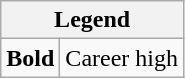<table class="wikitable mw-collapsible mw-collapsed">
<tr>
<th colspan="2">Legend</th>
</tr>
<tr>
<td><strong>Bold</strong></td>
<td>Career high</td>
</tr>
</table>
